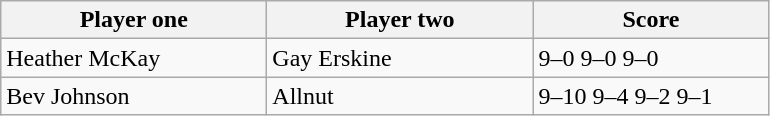<table class="wikitable">
<tr>
<th width=170>Player one</th>
<th width=170>Player two</th>
<th width=150>Score</th>
</tr>
<tr>
<td> Heather McKay</td>
<td> Gay Erskine</td>
<td>9–0 9–0 9–0</td>
</tr>
<tr>
<td> Bev Johnson</td>
<td> Allnut</td>
<td>9–10 9–4 9–2 9–1</td>
</tr>
</table>
